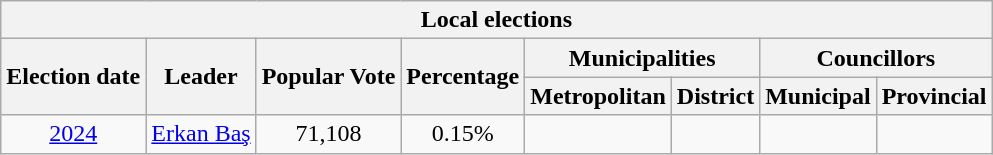<table class="wikitable" style="text-align:center;">
<tr>
<th colspan="9">Local elections</th>
</tr>
<tr>
<th rowspan="2">Election date</th>
<th rowspan="2">Leader</th>
<th rowspan="2">Popular Vote</th>
<th rowspan="2">Percentage</th>
<th colspan="2">Municipalities</th>
<th colspan="2">Councillors</th>
</tr>
<tr>
<th>Metropolitan</th>
<th>District</th>
<th>Municipal</th>
<th>Provincial</th>
</tr>
<tr>
<td><a href='#'>2024</a></td>
<td><a href='#'>Erkan Baş</a></td>
<td>71,108</td>
<td>0.15%</td>
<td></td>
<td></td>
<td></td>
<td></td>
</tr>
</table>
